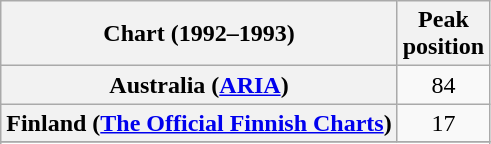<table class="wikitable sortable plainrowheaders" style="text-align:center">
<tr>
<th>Chart (1992–1993)</th>
<th>Peak<br>position</th>
</tr>
<tr>
<th scope="row">Australia (<a href='#'>ARIA</a>)</th>
<td>84</td>
</tr>
<tr>
<th scope="row">Finland (<a href='#'>The Official Finnish Charts</a>)</th>
<td>17</td>
</tr>
<tr>
</tr>
<tr>
</tr>
</table>
